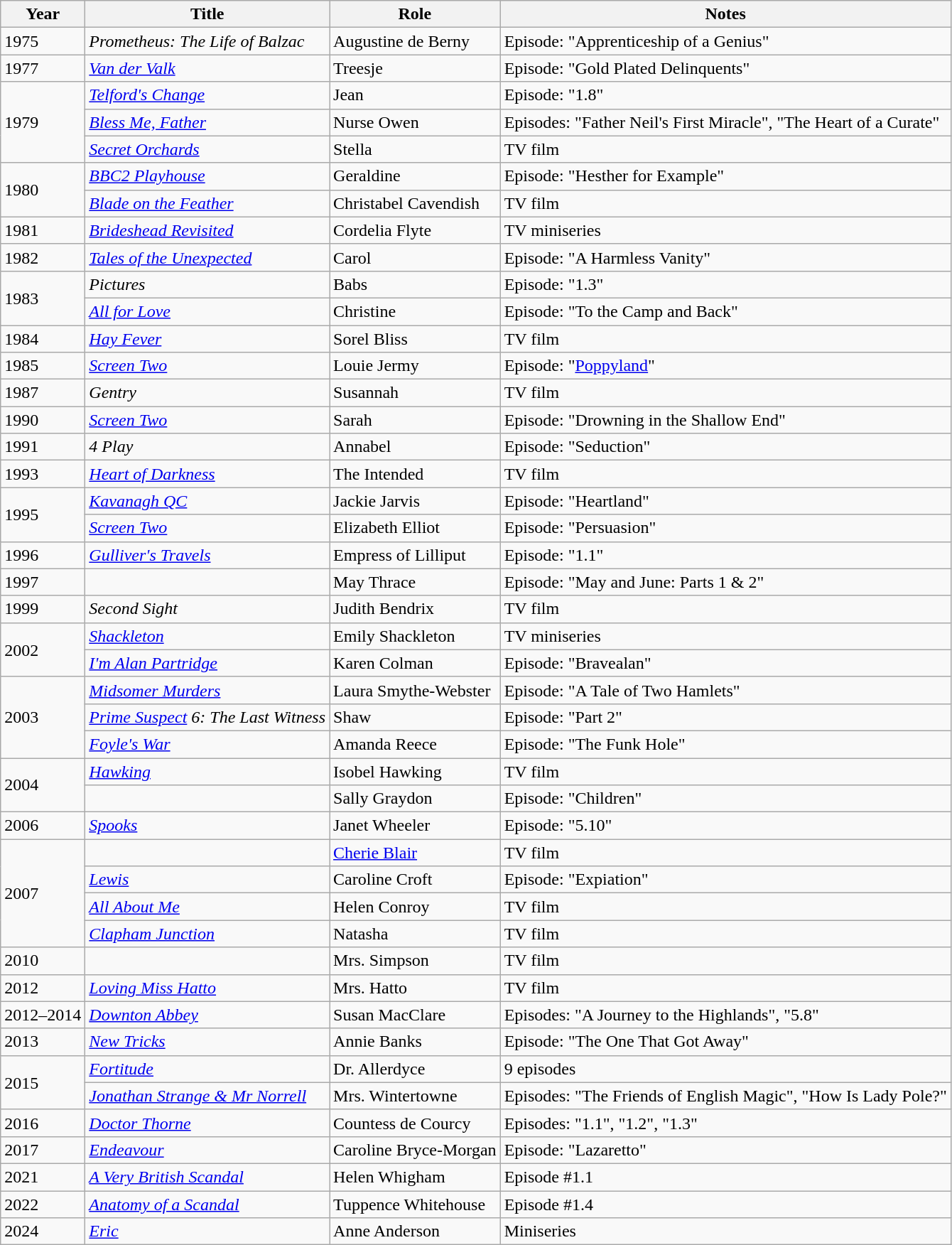<table class="wikitable sortable">
<tr>
<th>Year</th>
<th>Title</th>
<th>Role</th>
<th class="unsortable">Notes</th>
</tr>
<tr>
<td>1975</td>
<td><em>Prometheus: The Life of Balzac</em></td>
<td>Augustine de Berny</td>
<td>Episode: "Apprenticeship of a Genius"</td>
</tr>
<tr>
<td>1977</td>
<td><em><a href='#'>Van der Valk</a></em></td>
<td>Treesje</td>
<td>Episode: "Gold Plated Delinquents"</td>
</tr>
<tr>
<td rowspan="3">1979</td>
<td><em><a href='#'>Telford's Change</a></em></td>
<td>Jean</td>
<td>Episode: "1.8"</td>
</tr>
<tr>
<td><em><a href='#'>Bless Me, Father</a></em></td>
<td>Nurse Owen</td>
<td>Episodes: "Father Neil's First Miracle", "The Heart of a Curate"</td>
</tr>
<tr>
<td><em><a href='#'>Secret Orchards</a></em></td>
<td>Stella</td>
<td>TV film</td>
</tr>
<tr>
<td rowspan="2">1980</td>
<td><em><a href='#'>BBC2 Playhouse</a></em></td>
<td>Geraldine</td>
<td>Episode: "Hesther for Example"</td>
</tr>
<tr>
<td><em><a href='#'>Blade on the Feather</a></em></td>
<td>Christabel Cavendish</td>
<td>TV film</td>
</tr>
<tr>
<td>1981</td>
<td><em><a href='#'>Brideshead Revisited</a></em></td>
<td>Cordelia Flyte</td>
<td>TV miniseries</td>
</tr>
<tr>
<td>1982</td>
<td><em><a href='#'>Tales of the Unexpected</a></em></td>
<td>Carol</td>
<td>Episode: "A Harmless Vanity"</td>
</tr>
<tr>
<td rowspan="2">1983</td>
<td><em>Pictures</em></td>
<td>Babs</td>
<td>Episode: "1.3"</td>
</tr>
<tr>
<td><em><a href='#'>All for Love</a></em></td>
<td>Christine</td>
<td>Episode: "To the Camp and Back"</td>
</tr>
<tr>
<td>1984</td>
<td><em><a href='#'>Hay Fever</a></em></td>
<td>Sorel Bliss</td>
<td>TV film</td>
</tr>
<tr>
<td>1985</td>
<td><em><a href='#'>Screen Two</a></em></td>
<td>Louie Jermy</td>
<td>Episode: "<a href='#'>Poppyland</a>"</td>
</tr>
<tr>
<td>1987</td>
<td><em>Gentry</em></td>
<td>Susannah</td>
<td>TV film</td>
</tr>
<tr>
<td>1990</td>
<td><em><a href='#'>Screen Two</a></em></td>
<td>Sarah</td>
<td>Episode: "Drowning in the Shallow End"</td>
</tr>
<tr>
<td>1991</td>
<td><em>4 Play</em></td>
<td>Annabel</td>
<td>Episode: "Seduction"</td>
</tr>
<tr>
<td>1993</td>
<td><em><a href='#'>Heart of Darkness</a></em></td>
<td>The Intended</td>
<td>TV film</td>
</tr>
<tr>
<td rowspan="2">1995</td>
<td><em><a href='#'>Kavanagh QC</a></em></td>
<td>Jackie Jarvis</td>
<td>Episode: "Heartland"</td>
</tr>
<tr>
<td><em><a href='#'>Screen Two</a></em></td>
<td>Elizabeth Elliot</td>
<td>Episode: "Persuasion"</td>
</tr>
<tr>
<td>1996</td>
<td><em><a href='#'>Gulliver's Travels</a></em></td>
<td>Empress of Lilliput</td>
<td>Episode: "1.1"</td>
</tr>
<tr>
<td>1997</td>
<td><em></em></td>
<td>May Thrace</td>
<td>Episode: "May and June: Parts 1 & 2"</td>
</tr>
<tr>
<td>1999</td>
<td><em>Second Sight</em></td>
<td>Judith Bendrix</td>
<td>TV film</td>
</tr>
<tr>
<td rowspan="2">2002</td>
<td><em><a href='#'>Shackleton</a></em></td>
<td>Emily Shackleton</td>
<td>TV miniseries</td>
</tr>
<tr>
<td><em><a href='#'>I'm Alan Partridge</a></em></td>
<td>Karen Colman</td>
<td>Episode: "Bravealan"</td>
</tr>
<tr>
<td rowspan="3">2003</td>
<td><em><a href='#'>Midsomer Murders</a></em></td>
<td>Laura Smythe-Webster</td>
<td>Episode: "A Tale of Two Hamlets"</td>
</tr>
<tr>
<td><em><a href='#'>Prime Suspect</a> 6: The Last Witness</em></td>
<td>Shaw</td>
<td>Episode: "Part 2"</td>
</tr>
<tr>
<td><em><a href='#'>Foyle's War</a></em></td>
<td>Amanda Reece</td>
<td>Episode: "The Funk Hole"</td>
</tr>
<tr>
<td rowspan="2">2004</td>
<td><em><a href='#'>Hawking</a></em></td>
<td>Isobel Hawking</td>
<td>TV film</td>
</tr>
<tr>
<td><em></em></td>
<td>Sally Graydon</td>
<td>Episode: "Children"</td>
</tr>
<tr>
<td>2006</td>
<td><em><a href='#'>Spooks</a></em></td>
<td>Janet Wheeler</td>
<td>Episode: "5.10"</td>
</tr>
<tr>
<td rowspan="4">2007</td>
<td><em></em></td>
<td><a href='#'>Cherie Blair</a></td>
<td>TV film</td>
</tr>
<tr>
<td><em><a href='#'>Lewis</a></em></td>
<td>Caroline Croft</td>
<td>Episode: "Expiation"</td>
</tr>
<tr>
<td><em><a href='#'>All About Me</a></em></td>
<td>Helen Conroy</td>
<td>TV film</td>
</tr>
<tr>
<td><em><a href='#'>Clapham Junction</a></em></td>
<td>Natasha</td>
<td>TV film</td>
</tr>
<tr>
<td>2010</td>
<td><em></em></td>
<td>Mrs. Simpson</td>
<td>TV film</td>
</tr>
<tr>
<td>2012</td>
<td><em><a href='#'>Loving Miss Hatto</a></em></td>
<td>Mrs. Hatto</td>
<td>TV film</td>
</tr>
<tr>
<td>2012–2014</td>
<td><em><a href='#'>Downton Abbey</a></em></td>
<td>Susan MacClare</td>
<td>Episodes: "A Journey to the Highlands", "5.8"</td>
</tr>
<tr>
<td>2013</td>
<td><em><a href='#'>New Tricks</a></em></td>
<td>Annie Banks</td>
<td>Episode: "The One That Got Away"</td>
</tr>
<tr>
<td rowspan="2">2015</td>
<td><em><a href='#'>Fortitude</a></em></td>
<td>Dr. Allerdyce</td>
<td>9 episodes</td>
</tr>
<tr>
<td><em><a href='#'>Jonathan Strange & Mr Norrell</a></em></td>
<td>Mrs. Wintertowne</td>
<td>Episodes: "The Friends of English Magic", "How Is Lady Pole?"</td>
</tr>
<tr>
<td>2016</td>
<td><em><a href='#'>Doctor Thorne</a></em></td>
<td>Countess de Courcy</td>
<td>Episodes: "1.1", "1.2", "1.3"</td>
</tr>
<tr>
<td>2017</td>
<td><em><a href='#'>Endeavour</a></em></td>
<td>Caroline Bryce-Morgan</td>
<td>Episode: "Lazaretto"</td>
</tr>
<tr>
<td>2021</td>
<td><em><a href='#'>A Very British Scandal</a></em></td>
<td>Helen Whigham</td>
<td>Episode #1.1</td>
</tr>
<tr>
<td>2022</td>
<td><em><a href='#'>Anatomy of a Scandal</a></em></td>
<td>Tuppence Whitehouse</td>
<td>Episode #1.4</td>
</tr>
<tr>
<td>2024</td>
<td><em><a href='#'>Eric</a></em></td>
<td>Anne Anderson</td>
<td>Miniseries</td>
</tr>
</table>
